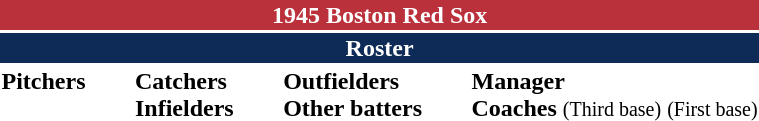<table class="toccolours" style="text-align: left;">
<tr>
<th colspan="10" style="background-color: #ba313c; color: white; text-align: center;">1945 Boston Red Sox</th>
</tr>
<tr>
<td colspan="10" style="background-color: #0d2b56; color: white; text-align: center;"><strong>Roster</strong></td>
</tr>
<tr>
<td valign="top"><strong>Pitchers</strong><br>





 



 



</td>
<td width="25px"></td>
<td valign="top"><strong>Catchers</strong><br>




<strong>Infielders</strong>









</td>
<td width="25px"></td>
<td valign="top"><strong>Outfielders</strong><br>





<strong>Other batters</strong>
</td>
<td width="25px"></td>
<td valign="top"><strong>Manager</strong><br>
<strong>Coaches</strong>
 <small>(Third base)</small>

 <small>(First base)</small></td>
</tr>
<tr>
</tr>
</table>
